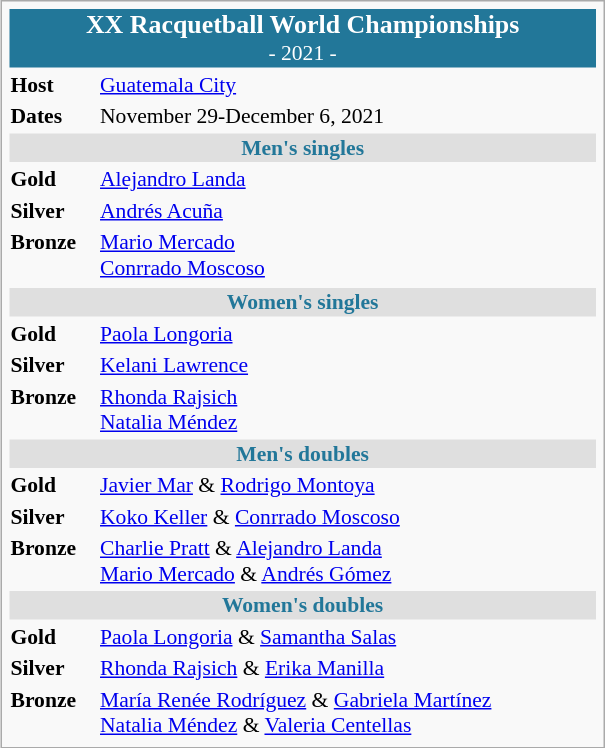<table class="infobox" style="font-size: 90%; width: 28em;">
<tr>
<td colspan="2" style="background: #227799; text-align: center; color:#ffffff;"><big><strong>XX Racquetball World Championships</strong></big><br>-  2021 -</td>
</tr>
<tr style="vertical-align:top;">
<td><strong>Host</strong></td>
<td> <a href='#'>Guatemala City</a></td>
</tr>
<tr style="vertical-align:top;">
<td><strong>Dates</strong></td>
<td>November 29-December 6, 2021</td>
</tr>
<tr style="vertical-align:top;">
<td colspan="2" style="background: #dfdfdf; text-align: center; color:#227799;"><strong>Men's singles</strong></td>
</tr>
<tr style="vertical-align:top;">
<td><strong>Gold</strong> </td>
<td> <a href='#'>Alejandro Landa</a></td>
</tr>
<tr>
<td><strong>Silver</strong> </td>
<td> <a href='#'>Andrés Acuña</a></td>
</tr>
<tr>
<td><strong>Bronze</strong> </td>
<td> <a href='#'>Mario Mercado</a><br> <a href='#'>Conrrado Moscoso</a></td>
</tr>
<tr style="vertical-align:top;">
</tr>
<tr style="vertical-align:top;">
<td colspan="2" style="background: #dfdfdf; text-align: center; color:#227799;"><strong>Women's singles</strong></td>
</tr>
<tr style="vertical-align:top;">
<td><strong>Gold</strong> </td>
<td> <a href='#'>Paola Longoria</a></td>
</tr>
<tr>
<td><strong>Silver</strong> </td>
<td> <a href='#'>Kelani Lawrence</a></td>
</tr>
<tr>
<td><strong>Bronze</strong> </td>
<td> <a href='#'>Rhonda Rajsich</a><br> <a href='#'>Natalia Méndez</a></td>
</tr>
<tr style="vertical-align:top;">
<td colspan="2" style="background: #dfdfdf; text-align: center; color:#227799;"><strong>Men's doubles</strong></td>
</tr>
<tr style="vertical-align:top;">
<td><strong>Gold</strong> </td>
<td> <a href='#'>Javier Mar</a> & <a href='#'>Rodrigo Montoya</a></td>
</tr>
<tr>
<td><strong>Silver</strong> </td>
<td> <a href='#'>Koko Keller</a> & <a href='#'>Conrrado Moscoso</a></td>
</tr>
<tr>
<td><strong>Bronze</strong> </td>
<td> <a href='#'>Charlie Pratt</a> & <a href='#'>Alejandro Landa</a><br> <a href='#'>Mario Mercado</a> & <a href='#'>Andrés Gómez</a></td>
</tr>
<tr style="vertical-align:top;">
<td colspan="2" style="background: #dfdfdf; text-align: center; color:#227799;"><strong>Women's doubles</strong></td>
</tr>
<tr style="vertical-align:top;">
<td><strong>Gold</strong> </td>
<td> <a href='#'>Paola Longoria</a> & <a href='#'>Samantha Salas</a></td>
</tr>
<tr>
<td><strong>Silver</strong> </td>
<td> <a href='#'>Rhonda Rajsich</a> & <a href='#'>Erika Manilla</a></td>
</tr>
<tr>
<td><strong>Bronze</strong> </td>
<td> <a href='#'>María Renée Rodríguez</a> & <a href='#'>Gabriela Martínez</a><br> <a href='#'>Natalia Méndez</a> & <a href='#'>Valeria Centellas</a></td>
</tr>
</table>
